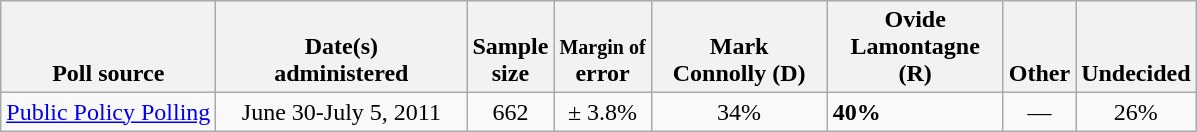<table class="wikitable">
<tr valign= bottom>
<th>Poll source</th>
<th style="width:160px;">Date(s)<br>administered</th>
<th class=small>Sample<br>size</th>
<th><small>Margin of</small><br>error</th>
<th style="width:110px;">Mark<br>Connolly (D)</th>
<th style="width:110px;">Ovide<br>Lamontagne (R)</th>
<th>Other</th>
<th>Undecided</th>
</tr>
<tr>
<td><a href='#'>Public Policy Polling</a></td>
<td align=center>June 30-July 5, 2011</td>
<td align=center>662</td>
<td align=center>± 3.8%</td>
<td align=center>34%</td>
<td><strong>40%</strong></td>
<td align=center>—</td>
<td align=center>26%</td>
</tr>
</table>
